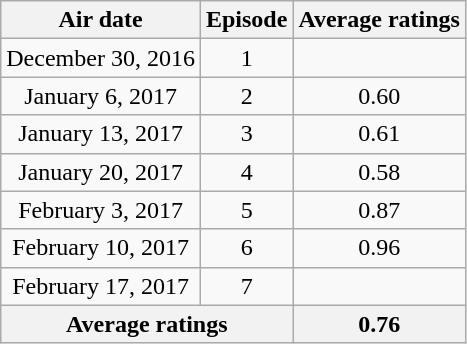<table class="wikitable sortable" style="text-align:center;">
<tr>
<th>Air date</th>
<th>Episode</th>
<th>Average ratings</th>
</tr>
<tr>
<td>December 30, 2016</td>
<td>1</td>
<td><strong></strong></td>
</tr>
<tr>
<td>January 6, 2017</td>
<td>2</td>
<td>0.60</td>
</tr>
<tr>
<td>January 13, 2017</td>
<td>3</td>
<td>0.61</td>
</tr>
<tr>
<td>January 20, 2017</td>
<td>4</td>
<td>0.58</td>
</tr>
<tr>
<td>February 3, 2017</td>
<td>5</td>
<td>0.87</td>
</tr>
<tr>
<td>February 10, 2017</td>
<td>6</td>
<td>0.96</td>
</tr>
<tr>
<td>February 17, 2017</td>
<td>7</td>
<td><strong></strong></td>
</tr>
<tr>
<th colspan="2">Average ratings</th>
<th>0.76</th>
</tr>
</table>
